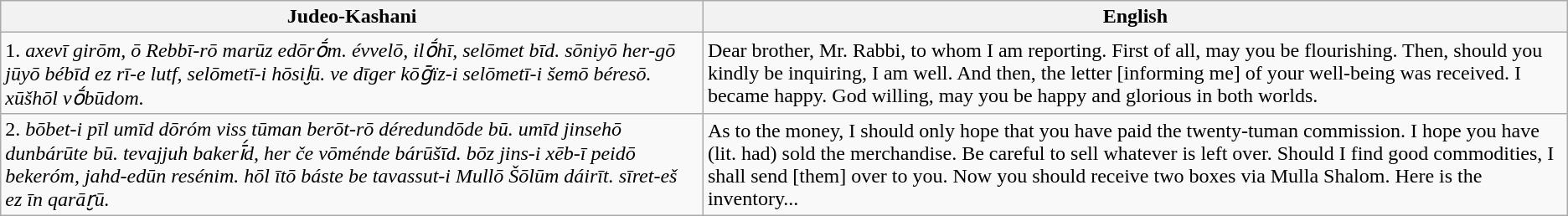<table class="wikitable">
<tr>
<th>Judeo-Kashani</th>
<th>English</th>
</tr>
<tr>
<td>1. <em>axevī girōm, ō Rebbī-rō marūz edōrṓm. évvelō, ilṓhī, selōmet bīd. sōniyō her-gō jūyō bébīd ez rī-e lutf, selōmetī-i hōsil̮ū. ve dīger kōḡïz-i selōmetī-i šemō béresō. xūšhōl vṓbūdom.</em></td>
<td>Dear brother, Mr. Rabbi, to whom I am reporting. First of all, may you be flourishing. Then, should you kindly be inquiring, I am well. And then, the letter [informing me] of your well-being was received. I became happy. God willing, may you be happy and glorious in both worlds.</td>
</tr>
<tr>
<td>2. <em>bōbet-i pīl umīd dōróm viss tūman berōt-rō déredundōde bū. umīd jinsehō dunbárūte bū. tevajjuh bakerī́d, her če vōménde bárūšīd. bōz jins-i xēb-ī peidō bekeróm, jahd-edūn resénim. hōl ītō báste be tavassut-i Mullō Šōlūm dáirīt. sīret-eš ez īn qarār̮ū.</em></td>
<td>As to the money, I should only hope that you have paid the twenty-tuman commission. I hope you have (lit. had) sold the merchandise. Be careful to sell whatever is left over. Should I find good commodities, I shall send [them] over to you. Now you should receive two boxes via Mulla Shalom. Here is the inventory...</td>
</tr>
</table>
